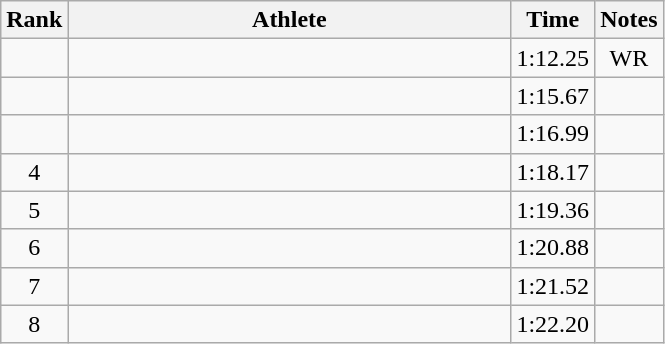<table class="wikitable" style="text-align:center">
<tr>
<th>Rank</th>
<th Style="width:18em">Athlete</th>
<th>Time</th>
<th>Notes</th>
</tr>
<tr>
<td></td>
<td style="text-align:left"></td>
<td>1:12.25</td>
<td>WR</td>
</tr>
<tr>
<td></td>
<td style="text-align:left"></td>
<td>1:15.67</td>
<td></td>
</tr>
<tr>
<td></td>
<td style="text-align:left"></td>
<td>1:16.99</td>
<td></td>
</tr>
<tr>
<td>4</td>
<td style="text-align:left"></td>
<td>1:18.17</td>
<td></td>
</tr>
<tr>
<td>5</td>
<td style="text-align:left"></td>
<td>1:19.36</td>
<td></td>
</tr>
<tr>
<td>6</td>
<td style="text-align:left"></td>
<td>1:20.88</td>
<td></td>
</tr>
<tr>
<td>7</td>
<td style="text-align:left"></td>
<td>1:21.52</td>
<td></td>
</tr>
<tr>
<td>8</td>
<td style="text-align:left"></td>
<td>1:22.20</td>
<td></td>
</tr>
</table>
